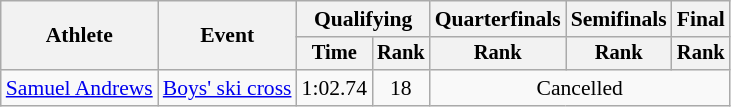<table class="wikitable" style="font-size:90%">
<tr>
<th rowspan="2">Athlete</th>
<th rowspan="2">Event</th>
<th colspan="2">Qualifying</th>
<th colspan="1">Quarterfinals</th>
<th colspan="1">Semifinals</th>
<th colspan="1">Final</th>
</tr>
<tr style="font-size:95%">
<th>Time</th>
<th>Rank</th>
<th>Rank</th>
<th>Rank</th>
<th>Rank</th>
</tr>
<tr>
<td><a href='#'>Samuel Andrews</a></td>
<td><a href='#'>Boys' ski cross</a></td>
<td align="center">1:02.74</td>
<td align="center">18</td>
<td align="center" colspan=3>Cancelled</td>
</tr>
</table>
